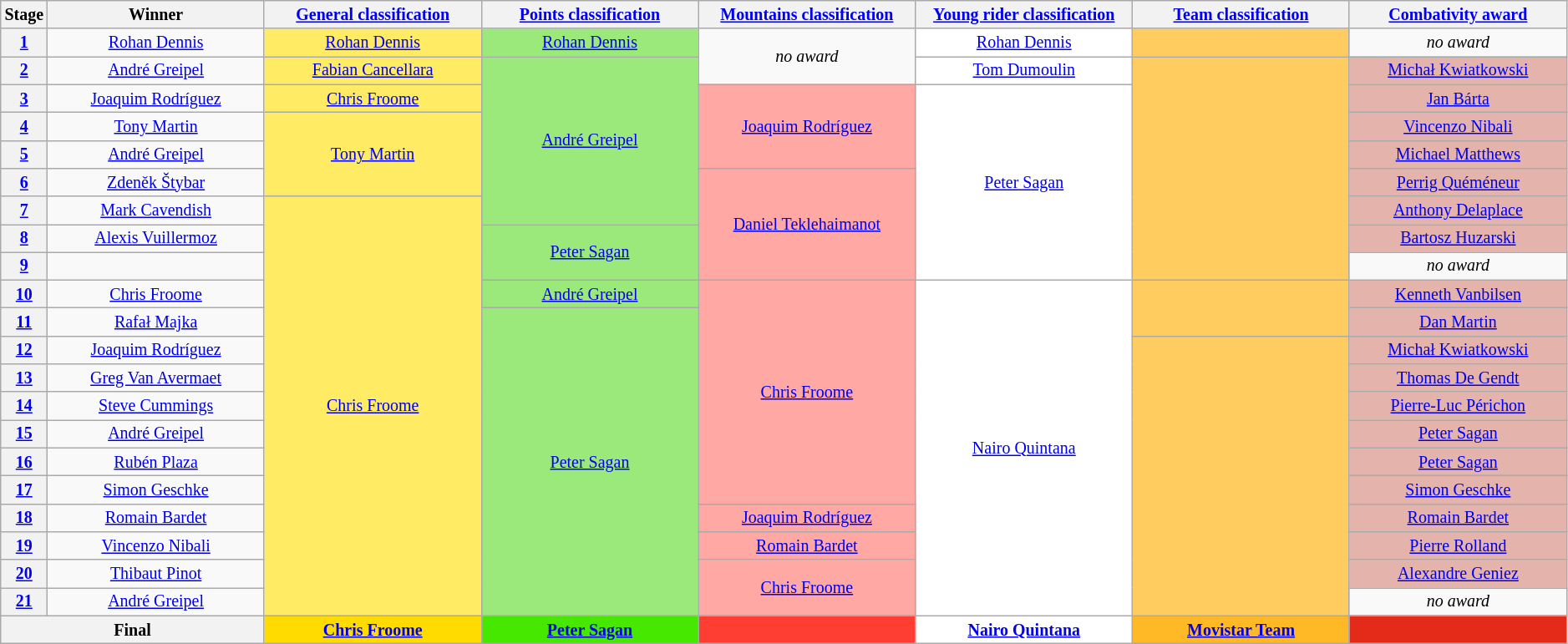<table class="wikitable" style="text-align: center; font-size:smaller;">
<tr>
<th scope="col" style="width:1%;">Stage</th>
<th scope="col" style="width:14%;">Winner</th>
<th scope="col" style="width:14%;"><a href='#'>General classification</a><br></th>
<th scope="col" style="width:14%;"><a href='#'>Points classification</a><br></th>
<th scope="col" style="width:14%;"><a href='#'>Mountains classification</a><br></th>
<th scope="col" style="width:14%;"><a href='#'>Young rider classification</a><br></th>
<th scope="col" style="width:14%;"><a href='#'>Team classification</a><br></th>
<th scope="col" style="width:14%;"><a href='#'>Combativity award</a><br></th>
</tr>
<tr>
<th scope="row"><a href='#'>1</a></th>
<td><a href='#'>Rohan Dennis</a></td>
<td style="background:#FFEB64;"><a href='#'>Rohan Dennis</a></td>
<td style="background:#9CE97B;"><a href='#'>Rohan Dennis</a></td>
<td rowspan="2"><em>no award</em></td>
<td style="background:white;"><a href='#'>Rohan Dennis</a></td>
<td style="background:#FFCD5F;"></td>
<td><em>no award</em></td>
</tr>
<tr>
<th scope="row"><a href='#'>2</a></th>
<td><a href='#'>André Greipel</a></td>
<td style="background:#FFEB64;"><a href='#'>Fabian Cancellara</a></td>
<td style="background:#9CE97B;" rowspan="6"><a href='#'>André Greipel</a></td>
<td style="background:white;"><a href='#'>Tom Dumoulin</a></td>
<td style="background:#FFCD5F;" rowspan="8"></td>
<td style="background:#E4B3AB;"><a href='#'>Michał Kwiatkowski</a></td>
</tr>
<tr>
<th scope="row"><a href='#'>3</a></th>
<td><a href='#'>Joaquim Rodríguez</a></td>
<td style="background:#FFEB64;"><a href='#'>Chris Froome</a></td>
<td style="background:#FFA8A4;" rowspan="3"><a href='#'>Joaquim Rodríguez</a></td>
<td style="background:white;" rowspan="7"><a href='#'>Peter Sagan</a></td>
<td style="background:#E4B3AB;"><a href='#'>Jan Bárta</a></td>
</tr>
<tr>
<th scope="row"><a href='#'>4</a></th>
<td><a href='#'>Tony Martin</a></td>
<td style="background:#FFEB64;" rowspan="3"><a href='#'>Tony Martin</a></td>
<td style="background:#E4B3AB;"><a href='#'>Vincenzo Nibali</a></td>
</tr>
<tr>
<th scope="row"><a href='#'>5</a></th>
<td><a href='#'>André Greipel</a></td>
<td style="background:#E4B3AB;"><a href='#'>Michael Matthews</a></td>
</tr>
<tr>
<th scope="row"><a href='#'>6</a></th>
<td><a href='#'>Zdeněk Štybar</a></td>
<td style="background:#FFA8A4;" rowspan="4"><a href='#'>Daniel Teklehaimanot</a></td>
<td style="background:#E4B3AB;"><a href='#'>Perrig Quéméneur</a></td>
</tr>
<tr>
<th scope="row"><a href='#'>7</a></th>
<td><a href='#'>Mark Cavendish</a></td>
<td style="background:#FFEB64;" rowspan="15"><a href='#'>Chris Froome</a></td>
<td style="background:#E4B3AB;"><a href='#'>Anthony Delaplace</a></td>
</tr>
<tr>
<th scope="row"><a href='#'>8</a></th>
<td><a href='#'>Alexis Vuillermoz</a></td>
<td style="background:#9CE97B;" rowspan="2"><a href='#'>Peter Sagan</a></td>
<td style="background:#E4B3AB;"><a href='#'>Bartosz Huzarski</a></td>
</tr>
<tr>
<th scope="row"><a href='#'>9</a></th>
<td></td>
<td><em>no award</em></td>
</tr>
<tr>
<th scope="row"><a href='#'>10</a></th>
<td><a href='#'>Chris Froome</a></td>
<td style="background:#9CE97B;"><a href='#'>André Greipel</a></td>
<td style="background:#FFA8A4;" rowspan="8"><a href='#'>Chris Froome</a></td>
<td style="background:white;" rowspan="12"><a href='#'>Nairo Quintana</a></td>
<td style="background:#FFCD5F;" rowspan="2"></td>
<td style="background:#E4B3AB;"><a href='#'>Kenneth Vanbilsen</a></td>
</tr>
<tr>
<th scope="row"><a href='#'>11</a></th>
<td><a href='#'>Rafał Majka</a></td>
<td style="background:#9CE97B;" rowspan="11"><a href='#'>Peter Sagan</a></td>
<td style="background:#E4B3AB;"><a href='#'>Dan Martin</a></td>
</tr>
<tr>
<th scope="row"><a href='#'>12</a></th>
<td><a href='#'>Joaquim Rodríguez</a></td>
<td style="background:#FFCD5F;" rowspan="10"></td>
<td style="background:#E4B3AB;"><a href='#'>Michał Kwiatkowski</a></td>
</tr>
<tr>
<th scope="row"><a href='#'>13</a></th>
<td><a href='#'>Greg Van Avermaet</a></td>
<td style="background:#E4B3AB;"><a href='#'>Thomas De Gendt</a></td>
</tr>
<tr>
<th scope="row"><a href='#'>14</a></th>
<td><a href='#'>Steve Cummings</a></td>
<td style="background:#E4B3AB;"><a href='#'>Pierre-Luc Périchon</a></td>
</tr>
<tr>
<th scope="row"><a href='#'>15</a></th>
<td><a href='#'>André Greipel</a></td>
<td style="background:#E4B3AB;"><a href='#'>Peter Sagan</a></td>
</tr>
<tr>
<th scope="row"><a href='#'>16</a></th>
<td><a href='#'>Rubén Plaza</a></td>
<td style="background:#E4B3AB;"><a href='#'>Peter Sagan</a></td>
</tr>
<tr>
<th scope="row"><a href='#'>17</a></th>
<td><a href='#'>Simon Geschke</a></td>
<td style="background:#E4B3AB;"><a href='#'>Simon Geschke</a></td>
</tr>
<tr>
<th scope="row"><a href='#'>18</a></th>
<td><a href='#'>Romain Bardet</a></td>
<td style="background:#FFA8A4;"><a href='#'>Joaquim Rodríguez</a></td>
<td style="background:#E4B3AB;"><a href='#'>Romain Bardet</a></td>
</tr>
<tr>
<th scope="row"><a href='#'>19</a></th>
<td><a href='#'>Vincenzo Nibali</a></td>
<td style="background:#FFA8A4;"><a href='#'>Romain Bardet</a></td>
<td style="background:#E4B3AB;"><a href='#'>Pierre Rolland</a></td>
</tr>
<tr>
<th scope="row"><a href='#'>20</a></th>
<td><a href='#'>Thibaut Pinot</a></td>
<td style="background:#FFA8A4;" rowspan="2"><a href='#'>Chris Froome</a></td>
<td style="background:#E4B3AB;"><a href='#'>Alexandre Geniez</a></td>
</tr>
<tr>
<th scope="row"><a href='#'>21</a></th>
<td><a href='#'>André Greipel</a></td>
<td><em>no award</em></td>
</tr>
<tr>
<th colspan="2">Final</th>
<th style="background:#FFDB00;"><a href='#'>Chris Froome</a></th>
<th style="background:#46E800;"><a href='#'>Peter Sagan</a></th>
<th style="background:#FF3E33;"></th>
<th style="background:white;"><a href='#'>Nairo Quintana</a></th>
<th style="background:#FFB927;"><a href='#'>Movistar Team</a></th>
<th style="background:#E42A19;"></th>
</tr>
</table>
